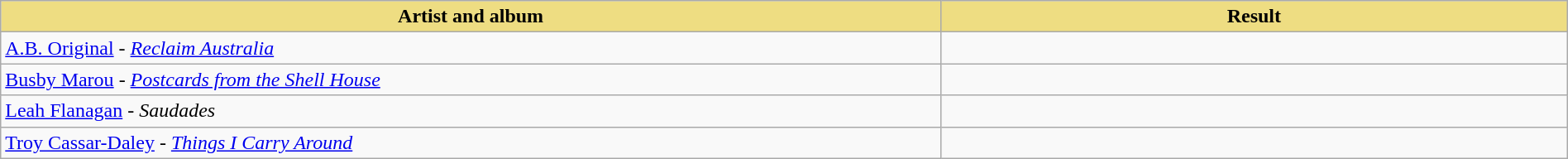<table class="wikitable" width=100%>
<tr>
<th style="width:15%;background:#EEDD82;">Artist and album</th>
<th style="width:10%;background:#EEDD82;">Result</th>
</tr>
<tr>
<td><a href='#'>A.B. Original</a> - <em><a href='#'>Reclaim Australia</a></em></td>
<td></td>
</tr>
<tr>
<td><a href='#'>Busby Marou</a> - <em><a href='#'>Postcards from the Shell House</a></em></td>
<td></td>
</tr>
<tr>
<td><a href='#'>Leah Flanagan</a> - <em>Saudades</em></td>
<td></td>
</tr>
<tr>
<td><a href='#'>Troy Cassar-Daley</a> - <em><a href='#'>Things I Carry Around</a></em></td>
<td></td>
</tr>
</table>
